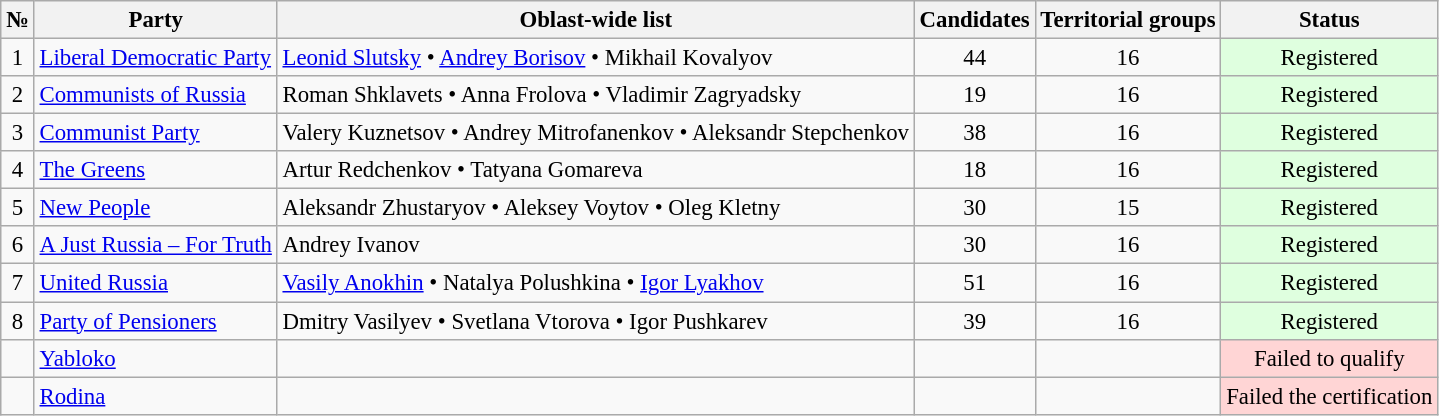<table class="wikitable sortable" style="background: #f9f9f9; text-align:right; font-size: 95%">
<tr>
<th align=center>№</th>
<th align=center>Party</th>
<th align=center>Oblast-wide list</th>
<th align=center>Candidates</th>
<th align=center>Territorial groups</th>
<th align=center>Status</th>
</tr>
<tr>
<td align=center>1</td>
<td align=left><a href='#'>Liberal Democratic Party</a></td>
<td align=left><a href='#'>Leonid Slutsky</a> • <a href='#'>Andrey Borisov</a> • Mikhail Kovalyov</td>
<td align=center>44</td>
<td align=center>16</td>
<td align=center bgcolor="#DFFFDF">Registered</td>
</tr>
<tr>
<td align=center>2</td>
<td align=left><a href='#'>Communists of Russia</a></td>
<td align=left>Roman Shklavets • Anna Frolova • Vladimir Zagryadsky</td>
<td align=center>19</td>
<td align=center>16</td>
<td align=center bgcolor="#DFFFDF">Registered</td>
</tr>
<tr>
<td align=center>3</td>
<td align=left><a href='#'>Communist Party</a></td>
<td align=left>Valery Kuznetsov • Andrey Mitrofanenkov • Aleksandr Stepchenkov</td>
<td align=center>38</td>
<td align=center>16</td>
<td align=center bgcolor="#DFFFDF">Registered</td>
</tr>
<tr>
<td align=center>4</td>
<td align=left><a href='#'>The Greens</a></td>
<td align=left>Artur Redchenkov • Tatyana Gomareva</td>
<td align=center>18</td>
<td align=center>16</td>
<td align=center bgcolor="#DFFFDF">Registered</td>
</tr>
<tr>
<td align=center>5</td>
<td align=left><a href='#'>New People</a></td>
<td align=left>Aleksandr Zhustaryov • Aleksey Voytov • Oleg Kletny</td>
<td align=center>30</td>
<td align=center>15</td>
<td align=center bgcolor="#DFFFDF">Registered</td>
</tr>
<tr>
<td align=center>6</td>
<td align=left><a href='#'>A Just Russia – For Truth</a></td>
<td align=left>Andrey Ivanov</td>
<td align=center>30</td>
<td align=center>16</td>
<td align=center bgcolor="#DFFFDF">Registered</td>
</tr>
<tr>
<td align=center>7</td>
<td align=left><a href='#'>United Russia</a></td>
<td align=left><a href='#'>Vasily Anokhin</a> • Natalya Polushkina • <a href='#'>Igor Lyakhov</a></td>
<td align=center>51</td>
<td align=center>16</td>
<td align=center bgcolor="#DFFFDF">Registered</td>
</tr>
<tr>
<td align=center>8</td>
<td align=left><a href='#'>Party of Pensioners</a></td>
<td align=left>Dmitry Vasilyev • Svetlana Vtorova • Igor Pushkarev</td>
<td align=center>39</td>
<td align=center>16</td>
<td align=center bgcolor="#DFFFDF">Registered</td>
</tr>
<tr>
<td></td>
<td align=left><a href='#'>Yabloko</a></td>
<td align=left></td>
<td align=center></td>
<td align=center></td>
<td align=center bgcolor="#FFD5D5">Failed to qualify</td>
</tr>
<tr>
<td></td>
<td align=left><a href='#'>Rodina</a></td>
<td></td>
<td></td>
<td></td>
<td align=center bgcolor="#FFD5D5">Failed the certification</td>
</tr>
</table>
